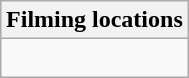<table class=wikitable align=right>
<tr>
<th>Filming locations</th>
</tr>
<tr>
<td><div><br>













</div></td>
</tr>
</table>
